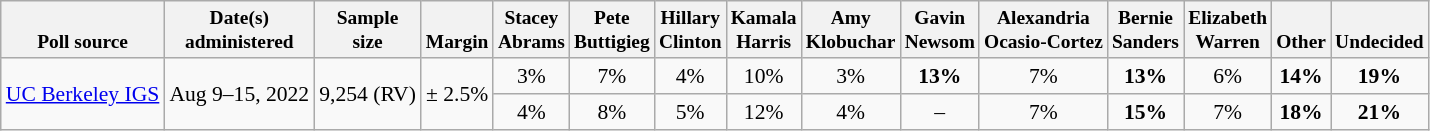<table class="wikitable tpl-blanktable" style="font-size:90%;text-align:center;">
<tr valign=bottom style="font-size:90%;">
<th>Poll source</th>
<th>Date(s)<br>administered</th>
<th>Sample<br>size</th>
<th>Margin<br></th>
<th>Stacey<br>Abrams</th>
<th>Pete<br>Buttigieg</th>
<th>Hillary<br>Clinton</th>
<th>Kamala<br>Harris</th>
<th>Amy<br>Klobuchar</th>
<th>Gavin<br>Newsom</th>
<th>Alexandria<br>Ocasio-Cortez</th>
<th>Bernie<br>Sanders</th>
<th>Elizabeth<br>Warren</th>
<th>Other</th>
<th>Undecided</th>
</tr>
<tr>
<td rowspan=2><a href='#'>UC Berkeley IGS</a></td>
<td rowspan=2>Aug 9–15, 2022</td>
<td rowspan=2>9,254 (RV)</td>
<td rowspan=2>± 2.5%</td>
<td>3%</td>
<td>7%</td>
<td>4%</td>
<td>10%</td>
<td>3%</td>
<td><strong>13%</strong></td>
<td>7%</td>
<td><strong>13%</strong></td>
<td>6%</td>
<td><strong>14%</strong></td>
<td><strong>19%</strong></td>
</tr>
<tr>
<td>4%</td>
<td>8%</td>
<td>5%</td>
<td>12%</td>
<td>4%</td>
<td>–</td>
<td>7%</td>
<td><strong>15%</strong></td>
<td>7%</td>
<td><strong>18%</strong></td>
<td><strong>21%</strong></td>
</tr>
</table>
